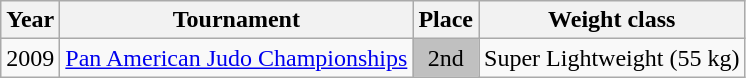<table class=wikitable>
<tr>
<th>Year</th>
<th>Tournament</th>
<th>Place</th>
<th>Weight class</th>
</tr>
<tr>
<td>2009</td>
<td><a href='#'>Pan American Judo Championships</a></td>
<td bgcolor="silver" align="center">2nd</td>
<td>Super Lightweight (55 kg)</td>
</tr>
</table>
